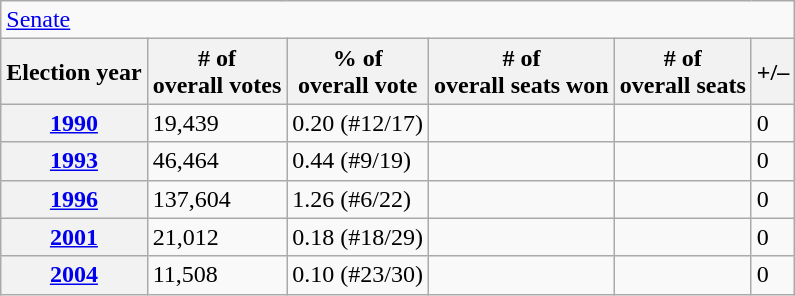<table class=wikitable>
<tr>
<td colspan=7><a href='#'>Senate</a></td>
</tr>
<tr>
<th>Election year</th>
<th># of<br>overall votes</th>
<th>% of<br>overall vote</th>
<th># of<br>overall seats won</th>
<th># of<br>overall seats</th>
<th>+/–</th>
</tr>
<tr>
<th><a href='#'>1990</a></th>
<td>19,439</td>
<td>0.20 (#12/17)</td>
<td></td>
<td></td>
<td> 0</td>
</tr>
<tr>
<th><a href='#'>1993</a></th>
<td>46,464</td>
<td>0.44 (#9/19)</td>
<td></td>
<td></td>
<td> 0</td>
</tr>
<tr>
<th><a href='#'>1996</a></th>
<td>137,604</td>
<td>1.26 (#6/22)</td>
<td></td>
<td></td>
<td> 0</td>
</tr>
<tr>
<th><a href='#'>2001</a></th>
<td>21,012</td>
<td>0.18 (#18/29)</td>
<td></td>
<td></td>
<td> 0</td>
</tr>
<tr>
<th><a href='#'>2004</a></th>
<td>11,508</td>
<td>0.10 (#23/30)</td>
<td></td>
<td></td>
<td> 0</td>
</tr>
</table>
